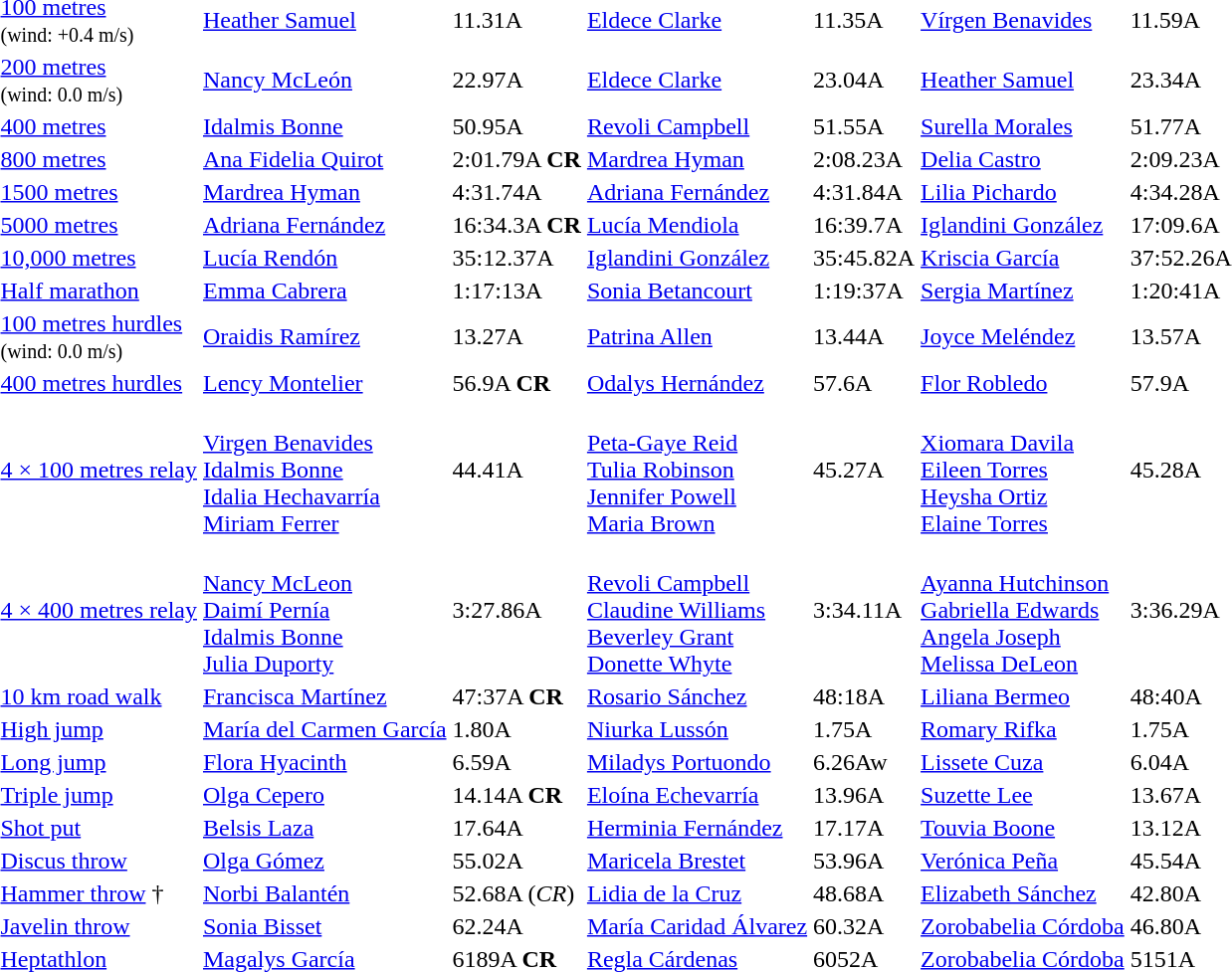<table>
<tr>
<td><a href='#'>100 metres</a><br><small>(wind: +0.4 m/s)</small></td>
<td><a href='#'>Heather Samuel</a><br> </td>
<td>11.31A</td>
<td><a href='#'>Eldece Clarke</a><br> </td>
<td>11.35A</td>
<td><a href='#'>Vírgen Benavides</a><br> </td>
<td>11.59A</td>
</tr>
<tr>
<td><a href='#'>200 metres</a><br><small>(wind: 0.0 m/s)</small></td>
<td><a href='#'>Nancy McLeón</a><br> </td>
<td>22.97A</td>
<td><a href='#'>Eldece Clarke</a><br> </td>
<td>23.04A</td>
<td><a href='#'>Heather Samuel</a><br> </td>
<td>23.34A</td>
</tr>
<tr>
<td><a href='#'>400 metres</a></td>
<td><a href='#'>Idalmis Bonne</a><br> </td>
<td>50.95A</td>
<td><a href='#'>Revoli Campbell</a><br> </td>
<td>51.55A</td>
<td><a href='#'>Surella Morales</a><br> </td>
<td>51.77A</td>
</tr>
<tr>
<td><a href='#'>800 metres</a></td>
<td><a href='#'>Ana Fidelia Quirot</a><br> </td>
<td>2:01.79A <strong>CR</strong></td>
<td><a href='#'>Mardrea Hyman</a><br> </td>
<td>2:08.23A</td>
<td><a href='#'>Delia Castro</a><br> </td>
<td>2:09.23A</td>
</tr>
<tr>
<td><a href='#'>1500 metres</a></td>
<td><a href='#'>Mardrea Hyman</a><br> </td>
<td>4:31.74A</td>
<td><a href='#'>Adriana Fernández</a><br> </td>
<td>4:31.84A</td>
<td><a href='#'>Lilia Pichardo</a><br> </td>
<td>4:34.28A</td>
</tr>
<tr>
<td><a href='#'>5000 metres</a></td>
<td><a href='#'>Adriana Fernández</a><br> </td>
<td>16:34.3A <strong>CR</strong></td>
<td><a href='#'>Lucía Mendiola</a><br> </td>
<td>16:39.7A</td>
<td><a href='#'>Iglandini González</a><br> </td>
<td>17:09.6A</td>
</tr>
<tr>
<td><a href='#'>10,000 metres</a></td>
<td><a href='#'>Lucía Rendón</a><br> </td>
<td>35:12.37A</td>
<td><a href='#'>Iglandini González</a><br> </td>
<td>35:45.82A</td>
<td><a href='#'>Kriscia García</a><br> </td>
<td>37:52.26A</td>
</tr>
<tr>
<td><a href='#'>Half marathon</a></td>
<td><a href='#'>Emma Cabrera</a><br> </td>
<td>1:17:13A</td>
<td><a href='#'>Sonia Betancourt</a><br> </td>
<td>1:19:37A</td>
<td><a href='#'>Sergia Martínez</a><br> </td>
<td>1:20:41A</td>
</tr>
<tr>
<td><a href='#'>100 metres hurdles</a><br><small>(wind: 0.0 m/s)</small></td>
<td><a href='#'>Oraidis Ramírez</a><br> </td>
<td>13.27A</td>
<td><a href='#'>Patrina Allen</a><br> </td>
<td>13.44A</td>
<td><a href='#'>Joyce Meléndez</a><br> </td>
<td>13.57A</td>
</tr>
<tr>
<td><a href='#'>400 metres hurdles</a></td>
<td><a href='#'>Lency Montelier</a><br> </td>
<td>56.9A <strong>CR</strong></td>
<td><a href='#'>Odalys Hernández</a><br> </td>
<td>57.6A</td>
<td><a href='#'>Flor Robledo</a><br> </td>
<td>57.9A</td>
</tr>
<tr>
<td><a href='#'>4 × 100 metres relay</a></td>
<td><br><a href='#'>Virgen Benavides</a><br><a href='#'>Idalmis Bonne</a><br><a href='#'>Idalia Hechavarría</a><br><a href='#'>Miriam Ferrer</a></td>
<td>44.41A</td>
<td><br><a href='#'>Peta-Gaye Reid</a><br><a href='#'>Tulia Robinson</a><br><a href='#'>Jennifer Powell</a><br><a href='#'>Maria Brown</a></td>
<td>45.27A</td>
<td><br><a href='#'>Xiomara Davila</a><br><a href='#'>Eileen Torres</a><br><a href='#'>Heysha Ortiz</a><br><a href='#'>Elaine Torres</a></td>
<td>45.28A</td>
</tr>
<tr>
<td><a href='#'>4 × 400 metres relay</a></td>
<td><br><a href='#'>Nancy McLeon</a><br><a href='#'>Daimí Pernía</a><br><a href='#'>Idalmis Bonne</a><br><a href='#'>Julia Duporty</a></td>
<td>3:27.86A</td>
<td><br><a href='#'>Revoli Campbell</a><br><a href='#'>Claudine Williams</a><br><a href='#'>Beverley Grant</a><br><a href='#'>Donette Whyte</a></td>
<td>3:34.11A</td>
<td><br><a href='#'>Ayanna Hutchinson</a><br><a href='#'>Gabriella Edwards</a><br><a href='#'>Angela Joseph</a><br><a href='#'>Melissa DeLeon</a></td>
<td>3:36.29A</td>
</tr>
<tr>
<td><a href='#'>10 km road walk</a></td>
<td><a href='#'>Francisca Martínez</a><br> </td>
<td>47:37A  <strong>CR</strong></td>
<td><a href='#'>Rosario Sánchez</a><br> </td>
<td>48:18A</td>
<td><a href='#'>Liliana Bermeo</a><br> </td>
<td>48:40A</td>
</tr>
<tr>
<td><a href='#'>High jump</a></td>
<td><a href='#'>María del Carmen García</a><br> </td>
<td>1.80A</td>
<td><a href='#'>Niurka Lussón</a><br> </td>
<td>1.75A</td>
<td><a href='#'>Romary Rifka</a><br> </td>
<td>1.75A</td>
</tr>
<tr>
<td><a href='#'>Long jump</a></td>
<td><a href='#'>Flora Hyacinth</a><br> </td>
<td>6.59A</td>
<td><a href='#'>Miladys Portuondo</a><br> </td>
<td>6.26Aw</td>
<td><a href='#'>Lissete Cuza</a><br> </td>
<td>6.04A</td>
</tr>
<tr>
<td><a href='#'>Triple jump</a></td>
<td><a href='#'>Olga Cepero</a><br> </td>
<td>14.14A <strong>CR</strong></td>
<td><a href='#'>Eloína Echevarría</a><br> </td>
<td>13.96A</td>
<td><a href='#'>Suzette Lee</a><br> </td>
<td>13.67A</td>
</tr>
<tr>
<td><a href='#'>Shot put</a></td>
<td><a href='#'>Belsis Laza</a><br> </td>
<td>17.64A</td>
<td><a href='#'>Herminia Fernández</a><br> </td>
<td>17.17A</td>
<td><a href='#'>Touvia Boone</a><br> </td>
<td>13.12A</td>
</tr>
<tr>
<td><a href='#'>Discus throw</a></td>
<td><a href='#'>Olga Gómez</a><br> </td>
<td>55.02A</td>
<td><a href='#'>Maricela Brestet</a><br> </td>
<td>53.96A</td>
<td><a href='#'>Verónica Peña</a><br> </td>
<td>45.54A</td>
</tr>
<tr>
<td><a href='#'>Hammer throw</a> †</td>
<td><a href='#'>Norbi Balantén</a><br> </td>
<td>52.68A (<em>CR</em>)</td>
<td><a href='#'>Lidia de la Cruz</a><br> </td>
<td>48.68A</td>
<td><a href='#'>Elizabeth Sánchez</a><br> </td>
<td>42.80A</td>
</tr>
<tr>
<td><a href='#'>Javelin throw</a></td>
<td><a href='#'>Sonia Bisset</a><br> </td>
<td>62.24A</td>
<td><a href='#'>María Caridad Álvarez</a><br> </td>
<td>60.32A</td>
<td><a href='#'>Zorobabelia Córdoba</a><br> </td>
<td>46.80A</td>
</tr>
<tr>
<td><a href='#'>Heptathlon</a></td>
<td><a href='#'>Magalys García</a><br> </td>
<td>6189A <strong>CR</strong></td>
<td><a href='#'>Regla Cárdenas</a><br> </td>
<td>6052A</td>
<td><a href='#'>Zorobabelia Córdoba</a><br> </td>
<td>5151A</td>
</tr>
</table>
